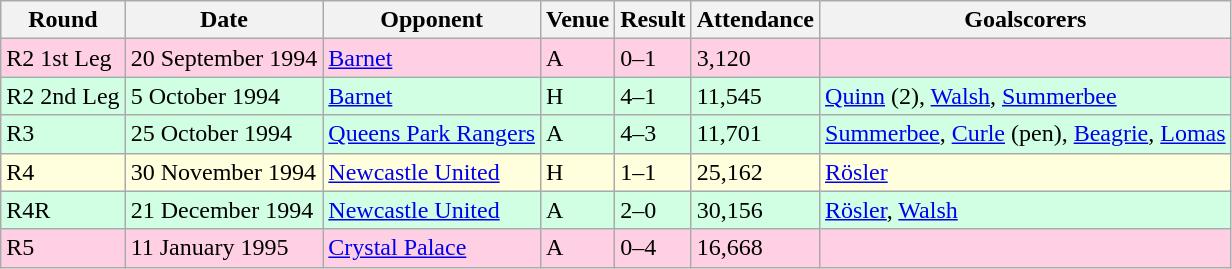<table class="wikitable">
<tr>
<th>Round</th>
<th>Date</th>
<th>Opponent</th>
<th>Venue</th>
<th>Result</th>
<th>Attendance</th>
<th>Goalscorers</th>
</tr>
<tr style="background-color: #ffd0e3;">
<td>R2 1st Leg</td>
<td>20 September 1994</td>
<td><a href='#'>Barnet</a></td>
<td>A</td>
<td>0–1</td>
<td>3,120</td>
<td></td>
</tr>
<tr style="background-color: #d0ffe3;">
<td>R2 2nd Leg</td>
<td>5 October 1994</td>
<td><a href='#'>Barnet</a></td>
<td>H</td>
<td>4–1</td>
<td>11,545</td>
<td><a href='#'>Quinn</a> (2), <a href='#'>Walsh</a>, <a href='#'>Summerbee</a></td>
</tr>
<tr style="background-color: #d0ffe3;">
<td>R3</td>
<td>25 October 1994</td>
<td><a href='#'>Queens Park Rangers</a></td>
<td>A</td>
<td>4–3</td>
<td>11,701</td>
<td><a href='#'>Summerbee</a>, <a href='#'>Curle</a> (pen), <a href='#'>Beagrie</a>, <a href='#'>Lomas</a></td>
</tr>
<tr style="background-color: #ffffdd;">
<td>R4</td>
<td>30 November 1994</td>
<td><a href='#'>Newcastle United</a></td>
<td>H</td>
<td>1–1</td>
<td>25,162</td>
<td><a href='#'>Rösler</a></td>
</tr>
<tr style="background-color: #d0ffe3;">
<td>R4R</td>
<td>21 December 1994</td>
<td><a href='#'>Newcastle United</a></td>
<td>A</td>
<td>2–0</td>
<td>30,156</td>
<td><a href='#'>Rösler</a>, <a href='#'>Walsh</a></td>
</tr>
<tr style="background-color: #ffd0e3;">
<td>R5</td>
<td>11 January 1995</td>
<td><a href='#'>Crystal Palace</a></td>
<td>A</td>
<td>0–4</td>
<td>16,668</td>
<td></td>
</tr>
</table>
